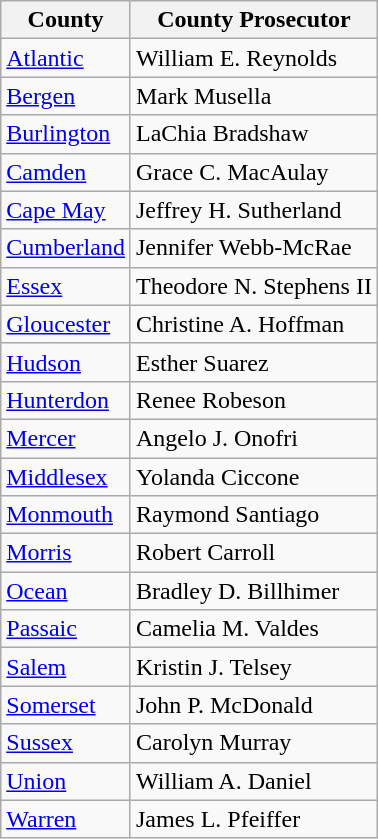<table class="wikitable">
<tr>
<th>County</th>
<th>County Prosecutor</th>
</tr>
<tr>
<td><a href='#'>Atlantic</a></td>
<td>William E. Reynolds</td>
</tr>
<tr>
<td><a href='#'>Bergen</a></td>
<td>Mark Musella</td>
</tr>
<tr>
<td><a href='#'>Burlington</a></td>
<td>LaChia Bradshaw</td>
</tr>
<tr>
<td><a href='#'>Camden</a></td>
<td>Grace C. MacAulay</td>
</tr>
<tr>
<td><a href='#'>Cape May</a></td>
<td>Jeffrey H. Sutherland</td>
</tr>
<tr>
<td><a href='#'>Cumberland</a></td>
<td>Jennifer Webb-McRae</td>
</tr>
<tr>
<td><a href='#'>Essex</a></td>
<td>Theodore N. Stephens II</td>
</tr>
<tr>
<td><a href='#'>Gloucester</a></td>
<td>Christine A. Hoffman</td>
</tr>
<tr>
<td><a href='#'>Hudson</a></td>
<td>Esther Suarez</td>
</tr>
<tr>
<td><a href='#'>Hunterdon</a></td>
<td>Renee Robeson</td>
</tr>
<tr>
<td><a href='#'>Mercer</a></td>
<td>Angelo J. Onofri</td>
</tr>
<tr>
<td><a href='#'>Middlesex</a></td>
<td>Yolanda Ciccone</td>
</tr>
<tr>
<td><a href='#'>Monmouth</a></td>
<td>Raymond Santiago</td>
</tr>
<tr>
<td><a href='#'>Morris</a></td>
<td>Robert Carroll</td>
</tr>
<tr>
<td><a href='#'>Ocean</a></td>
<td>Bradley D. Billhimer</td>
</tr>
<tr>
<td><a href='#'>Passaic</a></td>
<td>Camelia M. Valdes</td>
</tr>
<tr>
<td><a href='#'>Salem</a></td>
<td>Kristin J. Telsey</td>
</tr>
<tr>
<td><a href='#'>Somerset</a></td>
<td>John P. McDonald</td>
</tr>
<tr>
<td><a href='#'>Sussex</a></td>
<td>Carolyn Murray</td>
</tr>
<tr>
<td><a href='#'>Union</a></td>
<td>William A. Daniel</td>
</tr>
<tr>
<td><a href='#'>Warren</a></td>
<td>James L. Pfeiffer</td>
</tr>
</table>
